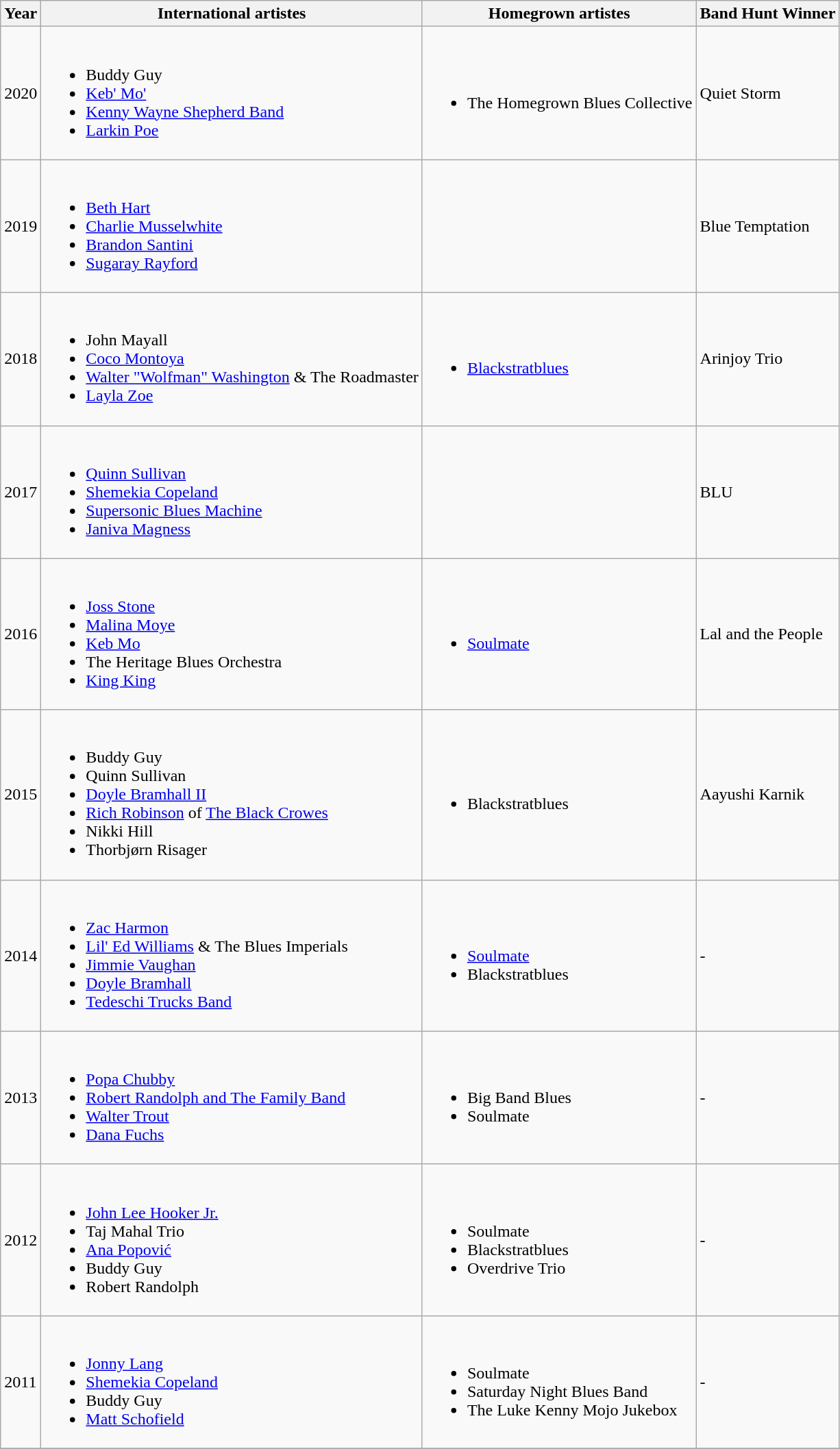<table class="wikitable sortable">
<tr>
<th>Year</th>
<th>International artistes</th>
<th class="unsortable">Homegrown artistes</th>
<th>Band Hunt Winner</th>
</tr>
<tr>
<td>2020</td>
<td><br><ul><li>Buddy Guy</li><li><a href='#'>Keb' Mo'</a></li><li><a href='#'>Kenny Wayne Shepherd Band</a></li><li><a href='#'>Larkin Poe</a></li></ul></td>
<td><br><ul><li>The Homegrown Blues Collective</li></ul></td>
<td>Quiet Storm</td>
</tr>
<tr>
<td>2019</td>
<td><br><ul><li><a href='#'>Beth Hart</a></li><li><a href='#'>Charlie Musselwhite</a></li><li><a href='#'>Brandon Santini</a></li><li><a href='#'>Sugaray Rayford</a></li></ul></td>
<td></td>
<td>Blue Temptation</td>
</tr>
<tr>
<td>2018</td>
<td><br><ul><li>John Mayall</li><li><a href='#'>Coco Montoya</a></li><li><a href='#'>Walter "Wolfman" Washington</a> & The Roadmaster</li><li><a href='#'>Layla Zoe</a></li></ul></td>
<td><br><ul><li><a href='#'>Blackstratblues</a></li></ul></td>
<td>Arinjoy Trio</td>
</tr>
<tr>
<td>2017</td>
<td><br><ul><li><a href='#'>Quinn Sullivan</a></li><li><a href='#'>Shemekia Copeland</a></li><li><a href='#'>Supersonic Blues Machine</a></li><li><a href='#'>Janiva Magness</a></li></ul></td>
<td></td>
<td>BLU</td>
</tr>
<tr>
<td>2016</td>
<td><br><ul><li><a href='#'>Joss Stone</a></li><li><a href='#'>Malina Moye</a></li><li><a href='#'>Keb Mo</a></li><li>The Heritage Blues Orchestra</li><li><a href='#'>King King</a></li></ul></td>
<td><br><ul><li><a href='#'>Soulmate</a></li></ul></td>
<td>Lal and the People</td>
</tr>
<tr>
<td>2015</td>
<td><br><ul><li>Buddy Guy</li><li>Quinn Sullivan</li><li><a href='#'>Doyle Bramhall II</a></li><li><a href='#'>Rich Robinson</a> of <a href='#'>The Black Crowes</a></li><li>Nikki Hill</li><li>Thorbjørn Risager</li></ul></td>
<td><br><ul><li>Blackstratblues</li></ul></td>
<td>Aayushi Karnik</td>
</tr>
<tr>
<td>2014</td>
<td><br><ul><li><a href='#'>Zac Harmon</a></li><li><a href='#'>Lil' Ed Williams</a> & The Blues Imperials</li><li><a href='#'>Jimmie Vaughan</a></li><li><a href='#'>Doyle Bramhall</a></li><li><a href='#'>Tedeschi Trucks Band</a></li></ul></td>
<td><br><ul><li><a href='#'>Soulmate</a></li><li>Blackstratblues</li></ul></td>
<td>-</td>
</tr>
<tr>
<td>2013</td>
<td><br><ul><li><a href='#'>Popa Chubby</a></li><li><a href='#'>Robert Randolph and The Family Band</a></li><li><a href='#'>Walter Trout</a></li><li><a href='#'>Dana Fuchs</a></li></ul></td>
<td><br><ul><li>Big Band Blues</li><li>Soulmate</li></ul></td>
<td>-</td>
</tr>
<tr>
<td>2012</td>
<td><br><ul><li><a href='#'>John Lee Hooker Jr.</a></li><li>Taj Mahal Trio</li><li><a href='#'>Ana Popović</a></li><li>Buddy Guy</li><li>Robert Randolph</li></ul></td>
<td><br><ul><li>Soulmate</li><li>Blackstratblues</li><li>Overdrive Trio</li></ul></td>
<td>-</td>
</tr>
<tr>
<td>2011</td>
<td><br><ul><li><a href='#'>Jonny Lang</a></li><li><a href='#'>Shemekia Copeland</a></li><li>Buddy Guy</li><li><a href='#'>Matt Schofield</a></li></ul></td>
<td><br><ul><li>Soulmate</li><li>Saturday Night Blues Band</li><li>The Luke Kenny Mojo Jukebox</li></ul></td>
<td>-</td>
</tr>
<tr>
</tr>
</table>
